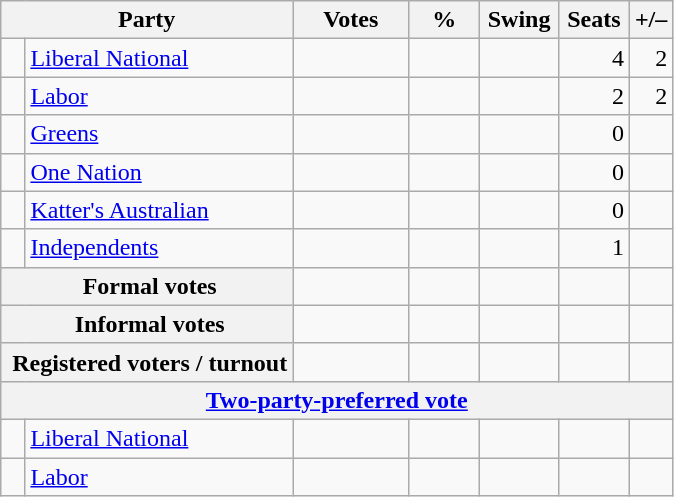<table class="wikitable" style="text-align:right;  margin-bottom:0">
<tr>
<th style="width:10px" colspan=3>Party</th>
<th style="width:70px;">Votes</th>
<th style="width:40px;">%</th>
<th style="width:45px;">Swing</th>
<th style="width:40px;">Seats</th>
<th>+/–</th>
</tr>
<tr>
<td> </td>
<td style="text-align:left;" colspan="2"><a href='#'>Liberal National</a></td>
<td></td>
<td></td>
<td></td>
<td>4</td>
<td> 2</td>
</tr>
<tr>
<td> </td>
<td style="text-align:left;" colspan="2"><a href='#'>Labor</a></td>
<td></td>
<td></td>
<td></td>
<td>2</td>
<td> 2</td>
</tr>
<tr>
<td> </td>
<td style="text-align:left;" colspan="2"><a href='#'>Greens</a></td>
<td></td>
<td></td>
<td></td>
<td>0</td>
<td></td>
</tr>
<tr>
<td> </td>
<td style="text-align:left;" colspan="2"><a href='#'>One Nation</a></td>
<td></td>
<td></td>
<td></td>
<td>0</td>
<td></td>
</tr>
<tr>
<td> </td>
<td style="text-align:left;" colspan="2"><a href='#'>Katter's Australian</a></td>
<td></td>
<td></td>
<td></td>
<td>0</td>
<td></td>
</tr>
<tr>
<td> </td>
<td colspan="2" style="text-align:left;"><a href='#'>Independents</a></td>
<td></td>
<td></td>
<td></td>
<td>1</td>
<td></td>
</tr>
<tr>
<th colspan="3" rowspan="1"> Formal votes</th>
<td></td>
<td></td>
<td></td>
<td></td>
<td></td>
</tr>
<tr>
<th colspan="3" rowspan="1"> Informal votes</th>
<td></td>
<td></td>
<td></td>
<td></td>
<td></td>
</tr>
<tr>
<th colspan="3" rowspan="1"> Registered voters / turnout</th>
<td></td>
<td></td>
<td></td>
<td></td>
<td></td>
</tr>
<tr>
<th colspan="8"><a href='#'>Two-party-preferred vote</a></th>
</tr>
<tr>
<td></td>
<td style="text-align:left;" colspan="2"><a href='#'>Liberal National</a></td>
<td></td>
<td></td>
<td></td>
<td></td>
<td></td>
</tr>
<tr>
<td></td>
<td style="text-align:left;" colspan="2"><a href='#'>Labor</a></td>
<td></td>
<td></td>
<td></td>
<td></td>
<td></td>
</tr>
</table>
